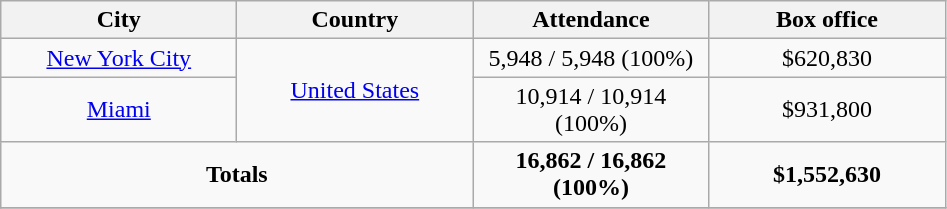<table class="wikitable" style="text-align:center;">
<tr>
<th rowspan="" width="150">City</th>
<th rowspan="" width="150">Country</th>
<th colspan="" width="150">Attendance</th>
<th colspan="" width="150">Box office</th>
</tr>
<tr>
<td><a href='#'>New York City</a></td>
<td rowspan=2><a href='#'>United States</a></td>
<td>5,948 / 5,948 (100%)</td>
<td>$620,830</td>
</tr>
<tr>
<td><a href='#'>Miami</a></td>
<td>10,914 / 10,914 (100%)</td>
<td>$931,800</td>
</tr>
<tr>
<td colspan="2"><strong>Totals</strong></td>
<td colspan=""><strong>16,862 / 16,862 (100%)</strong></td>
<td colspan=""><strong>$1,552,630</strong></td>
</tr>
<tr>
</tr>
</table>
